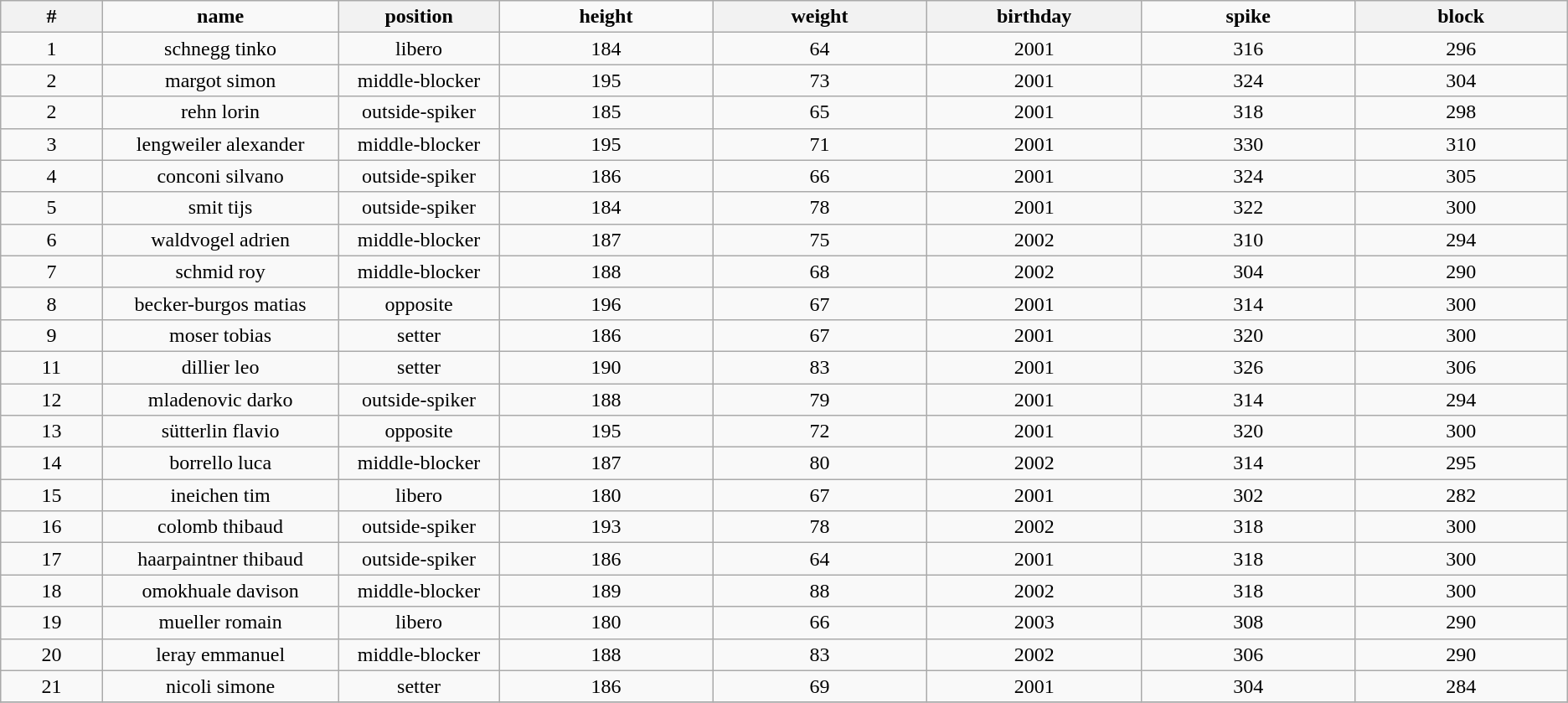<table class="wikitable sortable" style="text-align:center;">
<tr>
<th style="width:5em">#</th>
<td style="width:12em"><strong>name</strong></td>
<th style="width:8em"><strong>position</strong></th>
<td style="width:11em"><strong>height</strong></td>
<th style="width:11em"><strong>weight</strong></th>
<th style="width:11em"><strong>birthday</strong></th>
<td style="width:11em"><strong>spike</strong></td>
<th style="width:11em"><strong>block</strong></th>
</tr>
<tr>
<td>1</td>
<td>schnegg tinko</td>
<td>libero</td>
<td>184</td>
<td>64</td>
<td>2001</td>
<td>316</td>
<td>296</td>
</tr>
<tr>
<td>2</td>
<td>margot simon</td>
<td>middle-blocker</td>
<td>195</td>
<td>73</td>
<td>2001</td>
<td>324</td>
<td>304</td>
</tr>
<tr>
<td>2</td>
<td>rehn lorin</td>
<td>outside-spiker</td>
<td>185</td>
<td>65</td>
<td>2001</td>
<td>318</td>
<td>298</td>
</tr>
<tr>
<td>3</td>
<td>lengweiler alexander</td>
<td>middle-blocker</td>
<td>195</td>
<td>71</td>
<td>2001</td>
<td>330</td>
<td>310</td>
</tr>
<tr>
<td>4</td>
<td>conconi silvano</td>
<td>outside-spiker</td>
<td>186</td>
<td>66</td>
<td>2001</td>
<td>324</td>
<td>305</td>
</tr>
<tr>
<td>5</td>
<td>smit tijs</td>
<td>outside-spiker</td>
<td>184</td>
<td>78</td>
<td>2001</td>
<td>322</td>
<td>300</td>
</tr>
<tr>
<td>6</td>
<td>waldvogel adrien</td>
<td>middle-blocker</td>
<td>187</td>
<td>75</td>
<td>2002</td>
<td>310</td>
<td>294</td>
</tr>
<tr>
<td>7</td>
<td>schmid roy</td>
<td>middle-blocker</td>
<td>188</td>
<td>68</td>
<td>2002</td>
<td>304</td>
<td>290</td>
</tr>
<tr>
<td>8</td>
<td>becker-burgos matias</td>
<td>opposite</td>
<td>196</td>
<td>67</td>
<td>2001</td>
<td>314</td>
<td>300</td>
</tr>
<tr>
<td>9</td>
<td>moser tobias</td>
<td>setter</td>
<td>186</td>
<td>67</td>
<td>2001</td>
<td>320</td>
<td>300</td>
</tr>
<tr>
<td>11</td>
<td>dillier leo</td>
<td>setter</td>
<td>190</td>
<td>83</td>
<td>2001</td>
<td>326</td>
<td>306</td>
</tr>
<tr>
<td>12</td>
<td>mladenovic darko</td>
<td>outside-spiker</td>
<td>188</td>
<td>79</td>
<td>2001</td>
<td>314</td>
<td>294</td>
</tr>
<tr>
<td>13</td>
<td>sütterlin flavio</td>
<td>opposite</td>
<td>195</td>
<td>72</td>
<td>2001</td>
<td>320</td>
<td>300</td>
</tr>
<tr>
<td>14</td>
<td>borrello luca</td>
<td>middle-blocker</td>
<td>187</td>
<td>80</td>
<td>2002</td>
<td>314</td>
<td>295</td>
</tr>
<tr>
<td>15</td>
<td>ineichen tim</td>
<td>libero</td>
<td>180</td>
<td>67</td>
<td>2001</td>
<td>302</td>
<td>282</td>
</tr>
<tr>
<td>16</td>
<td>colomb thibaud</td>
<td>outside-spiker</td>
<td>193</td>
<td>78</td>
<td>2002</td>
<td>318</td>
<td>300</td>
</tr>
<tr>
<td>17</td>
<td>haarpaintner thibaud</td>
<td>outside-spiker</td>
<td>186</td>
<td>64</td>
<td>2001</td>
<td>318</td>
<td>300</td>
</tr>
<tr>
<td>18</td>
<td>omokhuale davison</td>
<td>middle-blocker</td>
<td>189</td>
<td>88</td>
<td>2002</td>
<td>318</td>
<td>300</td>
</tr>
<tr>
<td>19</td>
<td>mueller romain</td>
<td>libero</td>
<td>180</td>
<td>66</td>
<td>2003</td>
<td>308</td>
<td>290</td>
</tr>
<tr>
<td>20</td>
<td>leray emmanuel</td>
<td>middle-blocker</td>
<td>188</td>
<td>83</td>
<td>2002</td>
<td>306</td>
<td>290</td>
</tr>
<tr>
<td>21</td>
<td>nicoli simone</td>
<td>setter</td>
<td>186</td>
<td>69</td>
<td>2001</td>
<td>304</td>
<td>284</td>
</tr>
<tr>
</tr>
</table>
